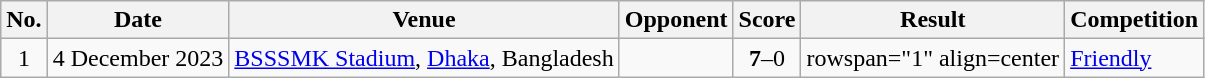<table class=" wikitable">
<tr>
<th>No.</th>
<th>Date</th>
<th>Venue</th>
<th>Opponent</th>
<th>Score</th>
<th>Result</th>
<th>Competition</th>
</tr>
<tr>
<td align=center>1</td>
<td rowspan="1">4 December 2023</td>
<td rowspan="1"><a href='#'>BSSSMK Stadium</a>, <a href='#'>Dhaka</a>, Bangladesh</td>
<td rowspan="1"></td>
<td align=center><strong>7</strong>–0</td>
<td>rowspan="1" align=center </td>
<td rowspan="1"><a href='#'>Friendly</a></td>
</tr>
</table>
